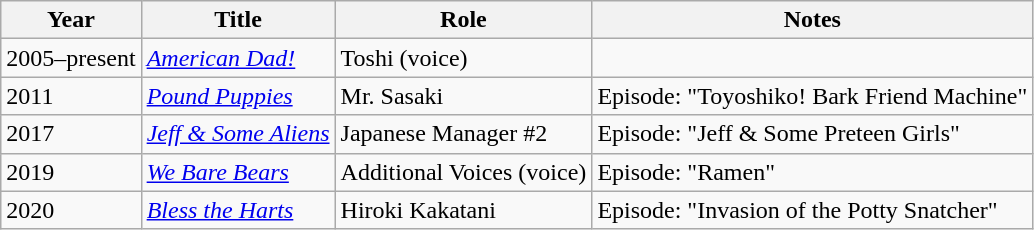<table class="wikitable sortable">
<tr>
<th>Year</th>
<th>Title</th>
<th>Role</th>
<th>Notes</th>
</tr>
<tr>
<td>2005–present</td>
<td><em><a href='#'>American Dad!</a></em></td>
<td>Toshi (voice)</td>
<td></td>
</tr>
<tr>
<td>2011</td>
<td><em><a href='#'>Pound Puppies</a></em></td>
<td>Mr. Sasaki</td>
<td>Episode: "Toyoshiko! Bark Friend Machine"</td>
</tr>
<tr>
<td>2017</td>
<td><em><a href='#'>Jeff & Some Aliens</a></em></td>
<td>Japanese Manager #2</td>
<td>Episode: "Jeff & Some Preteen Girls"</td>
</tr>
<tr>
<td>2019</td>
<td><em><a href='#'>We Bare Bears</a></em></td>
<td>Additional Voices (voice)</td>
<td>Episode: "Ramen"</td>
</tr>
<tr>
<td>2020</td>
<td><em><a href='#'>Bless the Harts</a></em></td>
<td>Hiroki Kakatani</td>
<td>Episode: "Invasion of the Potty Snatcher"</td>
</tr>
</table>
